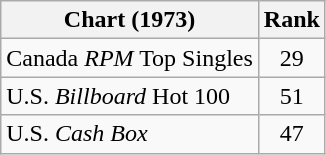<table class="wikitable sortable">
<tr>
<th>Chart (1973)</th>
<th>Rank</th>
</tr>
<tr>
<td>Canada <em>RPM</em> Top Singles</td>
<td style="text-align:center;">29</td>
</tr>
<tr>
<td>U.S. <em>Billboard</em> Hot 100</td>
<td style="text-align:center;">51</td>
</tr>
<tr>
<td>U.S. <em>Cash Box</em> </td>
<td style="text-align:center;">47</td>
</tr>
</table>
